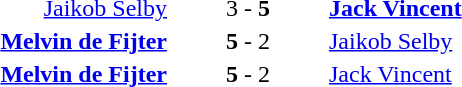<table style="text-align:center">
<tr>
<th width=223></th>
<th width=100></th>
<th width=223></th>
</tr>
<tr>
<td align=right><a href='#'>Jaikob Selby</a> </td>
<td>3 - <strong>5</strong></td>
<td align=left> <strong><a href='#'>Jack Vincent</a></strong></td>
</tr>
<tr>
<td align=right><strong><a href='#'>Melvin de Fijter</a></strong> </td>
<td><strong>5</strong> - 2</td>
<td align=left> <a href='#'>Jaikob Selby</a></td>
</tr>
<tr>
<td align=right><strong><a href='#'>Melvin de Fijter</a></strong> </td>
<td><strong>5</strong> - 2</td>
<td align=left> <a href='#'>Jack Vincent</a></td>
</tr>
</table>
